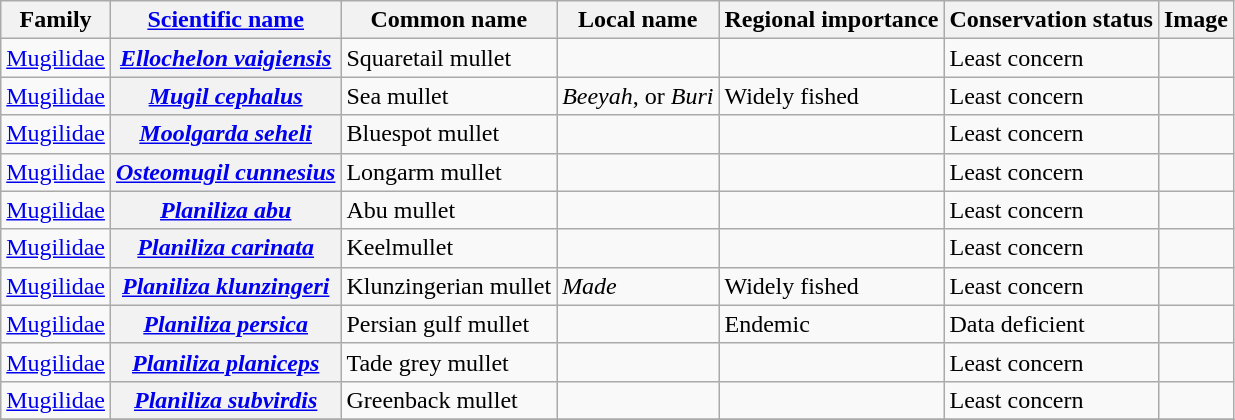<table class="wikitable sortable">
<tr>
<th>Family</th>
<th><a href='#'>Scientific name</a></th>
<th><strong>Common name</strong></th>
<th><strong>Local name</strong></th>
<th>Regional importance</th>
<th>Conservation status</th>
<th>Image</th>
</tr>
<tr>
<td><a href='#'>Mugilidae</a></td>
<th><em><a href='#'>Ellochelon vaigiensis</a></em></th>
<td>Squaretail mullet</td>
<td></td>
<td></td>
<td>Least concern</td>
<td></td>
</tr>
<tr>
<td><a href='#'>Mugilidae</a></td>
<th><em><a href='#'>Mugil cephalus</a></em></th>
<td>Sea mullet</td>
<td><em>Beeyah</em>, or <em>Buri</em></td>
<td>Widely fished</td>
<td>Least concern</td>
<td></td>
</tr>
<tr>
<td><a href='#'>Mugilidae</a></td>
<th><em><a href='#'>Moolgarda seheli</a></em></th>
<td>Bluespot mullet</td>
<td></td>
<td></td>
<td>Least concern</td>
<td></td>
</tr>
<tr>
<td><a href='#'>Mugilidae</a></td>
<th><em><a href='#'>Osteomugil cunnesius</a></em></th>
<td>Longarm mullet</td>
<td></td>
<td></td>
<td>Least concern</td>
<td></td>
</tr>
<tr>
<td><a href='#'>Mugilidae</a></td>
<th><em><a href='#'>Planiliza abu</a></em></th>
<td>Abu mullet</td>
<td></td>
<td></td>
<td>Least concern</td>
<td></td>
</tr>
<tr>
<td><a href='#'>Mugilidae</a></td>
<th><em><a href='#'>Planiliza carinata</a></em></th>
<td>Keelmullet</td>
<td></td>
<td></td>
<td>Least concern</td>
<td></td>
</tr>
<tr>
<td><a href='#'>Mugilidae</a></td>
<th><em><a href='#'>Planiliza klunzingeri</a></em></th>
<td>Klunzingerian mullet</td>
<td><em>Made</em></td>
<td>Widely fished</td>
<td>Least concern</td>
<td></td>
</tr>
<tr>
<td><a href='#'>Mugilidae</a></td>
<th><em><a href='#'>Planiliza persica</a></em></th>
<td>Persian gulf mullet</td>
<td></td>
<td>Endemic</td>
<td>Data deficient</td>
<td></td>
</tr>
<tr>
<td><a href='#'>Mugilidae</a></td>
<th><em><a href='#'>Planiliza planiceps</a></em></th>
<td>Tade grey mullet</td>
<td></td>
<td></td>
<td>Least concern</td>
<td></td>
</tr>
<tr>
<td><a href='#'>Mugilidae</a></td>
<th><em><a href='#'>Planiliza subvirdis</a></em></th>
<td>Greenback mullet</td>
<td></td>
<td></td>
<td>Least concern</td>
<td></td>
</tr>
<tr>
</tr>
</table>
